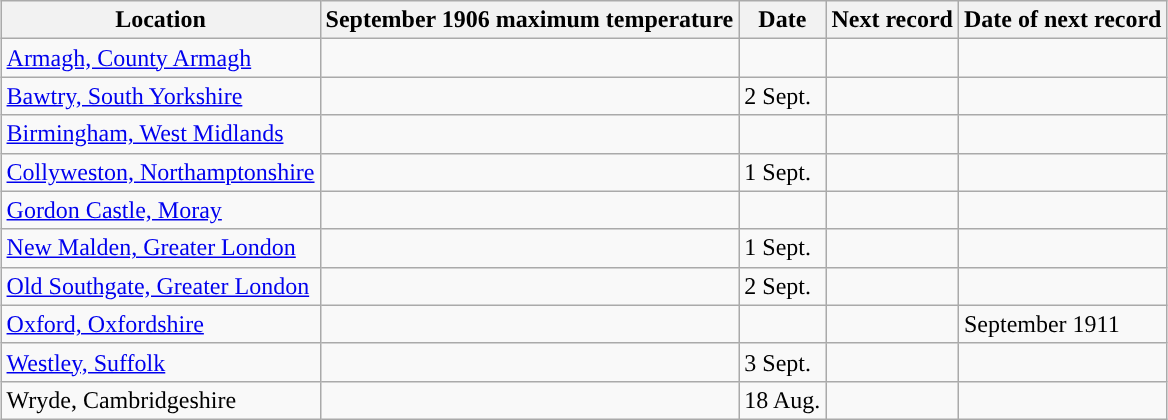<table class="wikitable sortable" style="margin:auto;">
<tr>
<th>Location</th>
<th>September 1906 maximum temperature</th>
<th>Date</th>
<th>Next record</th>
<th>Date of next record</th>
</tr>
<tr>
<td><a href='#'>Armagh, County Armagh</a></td>
<td></td>
<td></td>
<td></td>
</tr>
<tr>
<td><a href='#'>Bawtry, South Yorkshire</a></td>
<td></td>
<td>2 Sept.</td>
<td></td>
<td></td>
</tr>
<tr>
<td><a href='#'>Birmingham, West Midlands</a></td>
<td></td>
<td></td>
<td></td>
<td></td>
</tr>
<tr>
<td><a href='#'>Collyweston, Northamptonshire</a></td>
<td></td>
<td>1 Sept.</td>
<td></td>
<td></td>
</tr>
<tr>
<td><a href='#'>Gordon Castle, Moray</a></td>
<td></td>
<td></td>
<td></td>
</tr>
<tr>
<td><a href='#'>New Malden, Greater London</a></td>
<td></td>
<td>1 Sept.</td>
<td></td>
<td></td>
</tr>
<tr>
<td><a href='#'>Old Southgate, Greater London</a></td>
<td></td>
<td>2 Sept.</td>
<td></td>
<td></td>
</tr>
<tr>
<td><a href='#'>Oxford, Oxfordshire</a></td>
<td></td>
<td></td>
<td></td>
<td>September 1911</td>
</tr>
<tr>
<td><a href='#'>Westley, Suffolk</a></td>
<td></td>
<td>3 Sept.</td>
<td></td>
<td></td>
</tr>
<tr>
<td>Wryde, Cambridgeshire</td>
<td></td>
<td>18 Aug.</td>
<td></td>
<td></td>
</tr>
</table>
